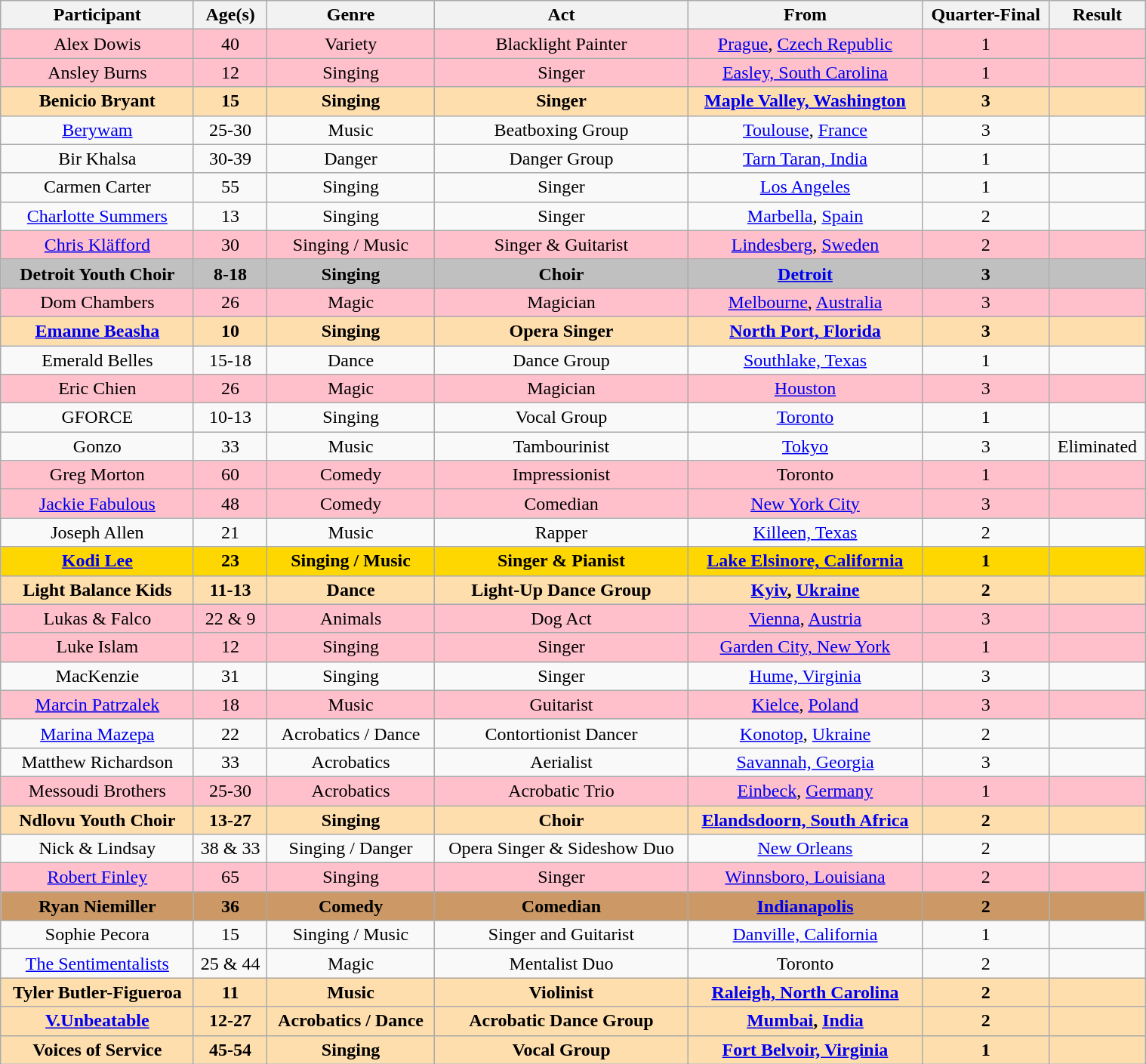<table class="wikitable sortable" style="margin-left: auto; margin-right: auto; border: none; width:80%; text-align:center;">
<tr valign="top">
<th>Participant</th>
<th class="unsortable">Age(s) </th>
<th>Genre</th>
<th class="unsortable">Act</th>
<th>From</th>
<th>Quarter-Final</th>
<th>Result</th>
</tr>
<tr style="background:pink;">
<td>Alex Dowis</td>
<td>40</td>
<td>Variety</td>
<td>Blacklight Painter</td>
<td><a href='#'>Prague</a>, <a href='#'>Czech Republic</a></td>
<td>1</td>
<td></td>
</tr>
<tr style="background:pink;">
<td>Ansley Burns </td>
<td>12</td>
<td>Singing</td>
<td>Singer</td>
<td><a href='#'>Easley, South Carolina</a></td>
<td>1</td>
<td></td>
</tr>
<tr style="background:NavajoWhite">
<td><strong>Benicio Bryant</strong></td>
<td><strong>15</strong></td>
<td><strong>Singing</strong></td>
<td><strong>Singer</strong></td>
<td><strong><a href='#'>Maple Valley, Washington</a></strong></td>
<td><strong>3</strong></td>
<td><strong></strong></td>
</tr>
<tr>
<td><a href='#'>Berywam</a></td>
<td>25-30</td>
<td>Music</td>
<td>Beatboxing Group</td>
<td><a href='#'>Toulouse</a>, <a href='#'>France</a></td>
<td>3</td>
<td></td>
</tr>
<tr>
<td>Bir Khalsa</td>
<td>30-39</td>
<td>Danger</td>
<td>Danger Group</td>
<td><a href='#'>Tarn Taran, India</a></td>
<td>1</td>
<td></td>
</tr>
<tr>
<td>Carmen Carter</td>
<td>55</td>
<td>Singing</td>
<td>Singer</td>
<td><a href='#'>Los Angeles</a></td>
<td>1</td>
<td></td>
</tr>
<tr>
<td><a href='#'>Charlotte Summers</a></td>
<td>13</td>
<td>Singing</td>
<td>Singer</td>
<td><a href='#'>Marbella</a>, <a href='#'>Spain</a></td>
<td>2</td>
<td></td>
</tr>
<tr style="background:pink;">
<td><a href='#'>Chris Kläfford</a></td>
<td>30</td>
<td>Singing / Music</td>
<td>Singer & Guitarist</td>
<td><a href='#'>Lindesberg</a>, <a href='#'>Sweden</a></td>
<td>2</td>
<td></td>
</tr>
<tr style="background:silver">
<td><strong>Detroit Youth Choir</strong> </td>
<td><strong>8-18</strong></td>
<td><strong>Singing</strong></td>
<td><strong>Choir</strong></td>
<td><strong><a href='#'>Detroit</a></strong></td>
<td><strong>3</strong></td>
<td><strong></strong></td>
</tr>
<tr style="background:pink;">
<td>Dom Chambers</td>
<td>26</td>
<td>Magic</td>
<td>Magician</td>
<td><a href='#'>Melbourne</a>, <a href='#'>Australia</a></td>
<td>3</td>
<td></td>
</tr>
<tr style="background:NavajoWhite">
<td><strong><a href='#'>Emanne Beasha</a></strong> </td>
<td><strong>10</strong></td>
<td><strong>Singing</strong></td>
<td><strong>Opera Singer</strong></td>
<td><strong><a href='#'>North Port, Florida</a></strong></td>
<td><strong>3</strong></td>
<td><strong></strong></td>
</tr>
<tr>
<td>Emerald Belles</td>
<td>15-18</td>
<td>Dance</td>
<td>Dance Group</td>
<td><a href='#'>Southlake, Texas</a></td>
<td>1</td>
<td></td>
</tr>
<tr style="background:pink;">
<td>Eric Chien</td>
<td>26</td>
<td>Magic</td>
<td>Magician</td>
<td><a href='#'>Houston</a></td>
<td>3</td>
<td></td>
</tr>
<tr>
<td>GFORCE</td>
<td>10-13</td>
<td>Singing</td>
<td>Vocal Group</td>
<td><a href='#'>Toronto</a></td>
<td>1</td>
<td></td>
</tr>
<tr>
<td>Gonzo</td>
<td>33</td>
<td>Music</td>
<td>Tambourinist</td>
<td><a href='#'>Tokyo</a></td>
<td>3</td>
<td>Eliminated</td>
</tr>
<tr style="background:pink;">
<td>Greg Morton</td>
<td>60</td>
<td>Comedy</td>
<td>Impressionist</td>
<td>Toronto</td>
<td>1</td>
<td></td>
</tr>
<tr style="background:pink;">
<td><a href='#'>Jackie Fabulous</a></td>
<td>48</td>
<td>Comedy</td>
<td>Comedian</td>
<td><a href='#'>New York City</a></td>
<td>3</td>
<td></td>
</tr>
<tr>
<td>Joseph Allen </td>
<td>21</td>
<td>Music</td>
<td>Rapper</td>
<td><a href='#'>Killeen, Texas</a></td>
<td>2</td>
<td></td>
</tr>
<tr style="background:gold">
<td><strong><a href='#'>Kodi Lee</a></strong> </td>
<td><strong>23</strong></td>
<td><strong>Singing / Music</strong></td>
<td><strong>Singer & Pianist</strong></td>
<td><strong><a href='#'>Lake Elsinore, California</a></strong></td>
<td><strong>1</strong></td>
<td><strong></strong></td>
</tr>
<tr style="color:black; background:NavajoWhite">
<td><strong>Light Balance Kids</strong> </td>
<td><strong>11-13</strong></td>
<td><strong>Dance</strong></td>
<td><strong>Light-Up Dance Group</strong></td>
<td><strong><a href='#'>Kyiv</a>, <a href='#'>Ukraine</a></strong></td>
<td><strong>2</strong></td>
<td><strong></strong></td>
</tr>
<tr style="background:pink;">
<td>Lukas & Falco </td>
<td>22 & 9 </td>
<td>Animals</td>
<td>Dog Act</td>
<td><a href='#'>Vienna</a>, <a href='#'>Austria</a></td>
<td>3</td>
<td></td>
</tr>
<tr style="background:pink;">
<td>Luke Islam </td>
<td>12</td>
<td>Singing</td>
<td>Singer</td>
<td><a href='#'>Garden City, New York</a></td>
<td>1</td>
<td></td>
</tr>
<tr>
<td>MacKenzie</td>
<td>31</td>
<td>Singing</td>
<td>Singer</td>
<td><a href='#'>Hume, Virginia</a></td>
<td>3</td>
<td></td>
</tr>
<tr style="background:pink;">
<td><a href='#'>Marcin Patrzalek</a></td>
<td>18</td>
<td>Music</td>
<td>Guitarist</td>
<td><a href='#'>Kielce</a>, <a href='#'>Poland</a></td>
<td>3</td>
<td></td>
</tr>
<tr>
<td><a href='#'>Marina Mazepa</a></td>
<td>22</td>
<td>Acrobatics / Dance</td>
<td>Contortionist Dancer</td>
<td><a href='#'>Konotop</a>, <a href='#'>Ukraine</a></td>
<td>2</td>
<td></td>
</tr>
<tr>
<td>Matthew Richardson </td>
<td>33</td>
<td>Acrobatics</td>
<td>Aerialist</td>
<td><a href='#'>Savannah, Georgia</a></td>
<td>3</td>
<td></td>
</tr>
<tr style="background:pink;">
<td>Messoudi Brothers</td>
<td>25-30</td>
<td>Acrobatics</td>
<td>Acrobatic Trio</td>
<td><a href='#'>Einbeck</a>, <a href='#'>Germany</a></td>
<td>1</td>
<td></td>
</tr>
<tr style="background:NavajoWhite">
<td><strong>Ndlovu Youth Choir</strong></td>
<td><strong>13-27</strong></td>
<td><strong>Singing</strong></td>
<td><strong>Choir</strong></td>
<td><strong><a href='#'>Elandsdoorn, South Africa</a></strong></td>
<td><strong>2</strong></td>
<td><strong></strong></td>
</tr>
<tr>
<td>Nick & Lindsay</td>
<td>38 & 33</td>
<td>Singing / Danger</td>
<td>Opera Singer & Sideshow Duo</td>
<td><a href='#'>New Orleans</a></td>
<td>2</td>
<td></td>
</tr>
<tr style="background:pink;">
<td><a href='#'>Robert Finley</a></td>
<td>65</td>
<td>Singing</td>
<td>Singer</td>
<td><a href='#'>Winnsboro, Louisiana</a></td>
<td>2</td>
<td></td>
</tr>
<tr style="background:#c96">
<td><strong>Ryan Niemiller</strong></td>
<td><strong>36</strong></td>
<td><strong>Comedy</strong></td>
<td><strong>Comedian</strong></td>
<td><strong><a href='#'>Indianapolis</a></strong></td>
<td><strong>2</strong></td>
<td><strong></strong></td>
</tr>
<tr>
<td>Sophie Pecora </td>
<td>15</td>
<td>Singing / Music</td>
<td>Singer and Guitarist</td>
<td><a href='#'>Danville, California</a></td>
<td>1</td>
<td></td>
</tr>
<tr>
<td><a href='#'>The Sentimentalists</a> </td>
<td>25 & 44</td>
<td>Magic</td>
<td>Mentalist Duo</td>
<td>Toronto</td>
<td>2</td>
<td></td>
</tr>
<tr style="background:NavajoWhite">
<td><strong>Tyler Butler-Figueroa</strong> </td>
<td><strong>11</strong></td>
<td><strong>Music</strong></td>
<td><strong>Violinist</strong></td>
<td><strong><a href='#'>Raleigh, North Carolina</a></strong></td>
<td><strong>2</strong></td>
<td><strong></strong></td>
</tr>
<tr style="background:NavajoWhite">
<td><strong><a href='#'>V.Unbeatable</a></strong> </td>
<td><strong>12-27</strong></td>
<td><strong>Acrobatics / Dance</strong></td>
<td><strong>Acrobatic Dance Group</strong></td>
<td><strong><a href='#'>Mumbai</a>, <a href='#'>India</a></strong></td>
<td><strong>2</strong></td>
<td><strong></strong></td>
</tr>
<tr style="background:NavajoWhite">
<td><strong>Voices of Service</strong></td>
<td><strong>45-54</strong></td>
<td><strong>Singing </strong></td>
<td><strong>Vocal Group</strong></td>
<td><strong><a href='#'>Fort Belvoir, Virginia</a></strong></td>
<td><strong>1</strong></td>
<td><strong></strong></td>
</tr>
<tr>
</tr>
</table>
